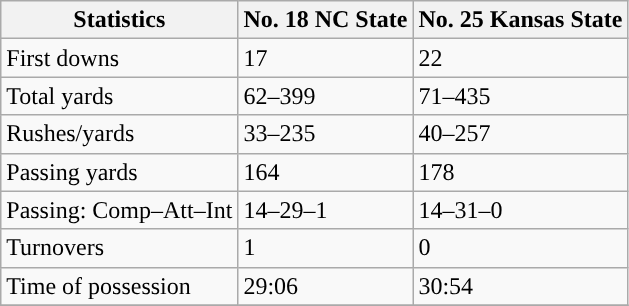<table class="wikitable" style="float: left;">
<tr>
<th>Statistics</th>
<th>No. 18 NC State</th>
<th>No. 25 Kansas State</th>
</tr>
<tr>
<td>First downs</td>
<td>17</td>
<td>22</td>
</tr>
<tr>
<td>Total yards</td>
<td>62–399</td>
<td>71–435</td>
</tr>
<tr>
<td>Rushes/yards</td>
<td>33–235</td>
<td>40–257</td>
</tr>
<tr>
<td>Passing yards</td>
<td>164</td>
<td>178</td>
</tr>
<tr>
<td>Passing: Comp–Att–Int</td>
<td>14–29–1</td>
<td>14–31–0</td>
</tr>
<tr>
<td>Turnovers</td>
<td>1</td>
<td>0</td>
</tr>
<tr>
<td>Time of possession</td>
<td>29:06</td>
<td>30:54</td>
</tr>
<tr>
</tr>
</table>
